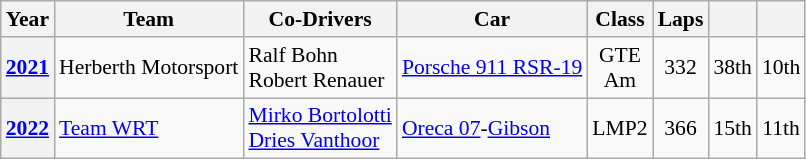<table class="wikitable" style="text-align:center; font-size:90%">
<tr>
<th>Year</th>
<th>Team</th>
<th>Co-Drivers</th>
<th>Car</th>
<th>Class</th>
<th>Laps</th>
<th></th>
<th></th>
</tr>
<tr>
<th><a href='#'>2021</a></th>
<td align="left"> Herberth Motorsport</td>
<td align="left"> Ralf Bohn<br> Robert Renauer</td>
<td align="left"><a href='#'>Porsche 911 RSR-19</a></td>
<td>GTE<br>Am</td>
<td>332</td>
<td>38th</td>
<td>10th</td>
</tr>
<tr>
<th><a href='#'>2022</a></th>
<td align="left"> <a href='#'>Team WRT</a></td>
<td align="left"> <a href='#'>Mirko Bortolotti</a><br> <a href='#'>Dries Vanthoor</a></td>
<td align="left"><a href='#'>Oreca 07</a>-<a href='#'>Gibson</a></td>
<td>LMP2</td>
<td>366</td>
<td>15th</td>
<td>11th</td>
</tr>
</table>
